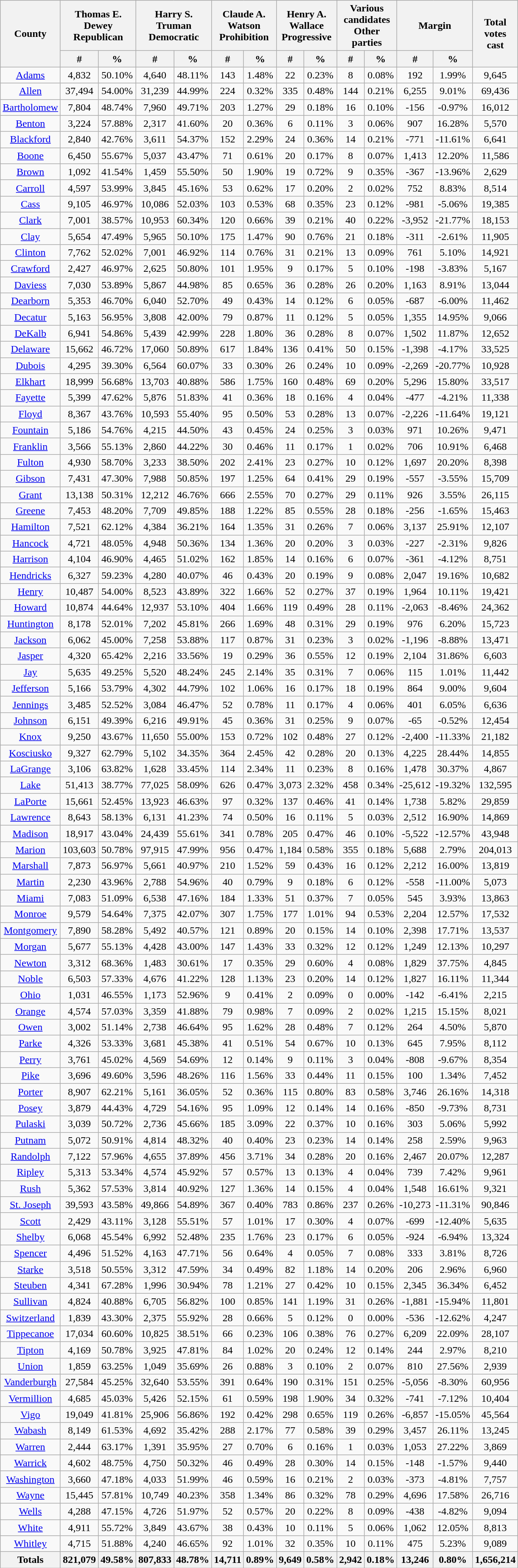<table width="60%"  class="wikitable sortable" style="text-align:center">
<tr>
<th rowspan="2">County</th>
<th colspan="2">Thomas E. Dewey<br>Republican</th>
<th colspan="2">Harry S. Truman<br>Democratic</th>
<th colspan="2">Claude A. Watson<br>Prohibition</th>
<th colspan="2">Henry A. Wallace<br>Progressive</th>
<th colspan="2">Various candidates<br>Other parties</th>
<th colspan="2">Margin</th>
<th rowspan="2">Total votes cast</th>
</tr>
<tr>
<th data-sort-type="number">#</th>
<th data-sort-type="number">%</th>
<th data-sort-type="number">#</th>
<th data-sort-type="number">%</th>
<th data-sort-type="number">#</th>
<th data-sort-type="number">%</th>
<th data-sort-type="number">#</th>
<th data-sort-type="number">%</th>
<th data-sort-type="number">#</th>
<th data-sort-type="number">%</th>
<th data-sort-type="number">#</th>
<th data-sort-type="number">%</th>
</tr>
<tr style="text-align:center;">
<td><a href='#'>Adams</a></td>
<td>4,832</td>
<td>50.10%</td>
<td>4,640</td>
<td>48.11%</td>
<td>143</td>
<td>1.48%</td>
<td>22</td>
<td>0.23%</td>
<td>8</td>
<td>0.08%</td>
<td>192</td>
<td>1.99%</td>
<td>9,645</td>
</tr>
<tr style="text-align:center;">
<td><a href='#'>Allen</a></td>
<td>37,494</td>
<td>54.00%</td>
<td>31,239</td>
<td>44.99%</td>
<td>224</td>
<td>0.32%</td>
<td>335</td>
<td>0.48%</td>
<td>144</td>
<td>0.21%</td>
<td>6,255</td>
<td>9.01%</td>
<td>69,436</td>
</tr>
<tr style="text-align:center;">
<td><a href='#'>Bartholomew</a></td>
<td>7,804</td>
<td>48.74%</td>
<td>7,960</td>
<td>49.71%</td>
<td>203</td>
<td>1.27%</td>
<td>29</td>
<td>0.18%</td>
<td>16</td>
<td>0.10%</td>
<td>-156</td>
<td>-0.97%</td>
<td>16,012</td>
</tr>
<tr style="text-align:center;">
<td><a href='#'>Benton</a></td>
<td>3,224</td>
<td>57.88%</td>
<td>2,317</td>
<td>41.60%</td>
<td>20</td>
<td>0.36%</td>
<td>6</td>
<td>0.11%</td>
<td>3</td>
<td>0.06%</td>
<td>907</td>
<td>16.28%</td>
<td>5,570</td>
</tr>
<tr style="text-align:center;">
<td><a href='#'>Blackford</a></td>
<td>2,840</td>
<td>42.76%</td>
<td>3,611</td>
<td>54.37%</td>
<td>152</td>
<td>2.29%</td>
<td>24</td>
<td>0.36%</td>
<td>14</td>
<td>0.21%</td>
<td>-771</td>
<td>-11.61%</td>
<td>6,641</td>
</tr>
<tr style="text-align:center;">
<td><a href='#'>Boone</a></td>
<td>6,450</td>
<td>55.67%</td>
<td>5,037</td>
<td>43.47%</td>
<td>71</td>
<td>0.61%</td>
<td>20</td>
<td>0.17%</td>
<td>8</td>
<td>0.07%</td>
<td>1,413</td>
<td>12.20%</td>
<td>11,586</td>
</tr>
<tr style="text-align:center;">
<td><a href='#'>Brown</a></td>
<td>1,092</td>
<td>41.54%</td>
<td>1,459</td>
<td>55.50%</td>
<td>50</td>
<td>1.90%</td>
<td>19</td>
<td>0.72%</td>
<td>9</td>
<td>0.35%</td>
<td>-367</td>
<td>-13.96%</td>
<td>2,629</td>
</tr>
<tr style="text-align:center;">
<td><a href='#'>Carroll</a></td>
<td>4,597</td>
<td>53.99%</td>
<td>3,845</td>
<td>45.16%</td>
<td>53</td>
<td>0.62%</td>
<td>17</td>
<td>0.20%</td>
<td>2</td>
<td>0.02%</td>
<td>752</td>
<td>8.83%</td>
<td>8,514</td>
</tr>
<tr style="text-align:center;">
<td><a href='#'>Cass</a></td>
<td>9,105</td>
<td>46.97%</td>
<td>10,086</td>
<td>52.03%</td>
<td>103</td>
<td>0.53%</td>
<td>68</td>
<td>0.35%</td>
<td>23</td>
<td>0.12%</td>
<td>-981</td>
<td>-5.06%</td>
<td>19,385</td>
</tr>
<tr style="text-align:center;">
<td><a href='#'>Clark</a></td>
<td>7,001</td>
<td>38.57%</td>
<td>10,953</td>
<td>60.34%</td>
<td>120</td>
<td>0.66%</td>
<td>39</td>
<td>0.21%</td>
<td>40</td>
<td>0.22%</td>
<td>-3,952</td>
<td>-21.77%</td>
<td>18,153</td>
</tr>
<tr style="text-align:center;">
<td><a href='#'>Clay</a></td>
<td>5,654</td>
<td>47.49%</td>
<td>5,965</td>
<td>50.10%</td>
<td>175</td>
<td>1.47%</td>
<td>90</td>
<td>0.76%</td>
<td>21</td>
<td>0.18%</td>
<td>-311</td>
<td>-2.61%</td>
<td>11,905</td>
</tr>
<tr style="text-align:center;">
<td><a href='#'>Clinton</a></td>
<td>7,762</td>
<td>52.02%</td>
<td>7,001</td>
<td>46.92%</td>
<td>114</td>
<td>0.76%</td>
<td>31</td>
<td>0.21%</td>
<td>13</td>
<td>0.09%</td>
<td>761</td>
<td>5.10%</td>
<td>14,921</td>
</tr>
<tr style="text-align:center;">
<td><a href='#'>Crawford</a></td>
<td>2,427</td>
<td>46.97%</td>
<td>2,625</td>
<td>50.80%</td>
<td>101</td>
<td>1.95%</td>
<td>9</td>
<td>0.17%</td>
<td>5</td>
<td>0.10%</td>
<td>-198</td>
<td>-3.83%</td>
<td>5,167</td>
</tr>
<tr style="text-align:center;">
<td><a href='#'>Daviess</a></td>
<td>7,030</td>
<td>53.89%</td>
<td>5,867</td>
<td>44.98%</td>
<td>85</td>
<td>0.65%</td>
<td>36</td>
<td>0.28%</td>
<td>26</td>
<td>0.20%</td>
<td>1,163</td>
<td>8.91%</td>
<td>13,044</td>
</tr>
<tr style="text-align:center;">
<td><a href='#'>Dearborn</a></td>
<td>5,353</td>
<td>46.70%</td>
<td>6,040</td>
<td>52.70%</td>
<td>49</td>
<td>0.43%</td>
<td>14</td>
<td>0.12%</td>
<td>6</td>
<td>0.05%</td>
<td>-687</td>
<td>-6.00%</td>
<td>11,462</td>
</tr>
<tr style="text-align:center;">
<td><a href='#'>Decatur</a></td>
<td>5,163</td>
<td>56.95%</td>
<td>3,808</td>
<td>42.00%</td>
<td>79</td>
<td>0.87%</td>
<td>11</td>
<td>0.12%</td>
<td>5</td>
<td>0.05%</td>
<td>1,355</td>
<td>14.95%</td>
<td>9,066</td>
</tr>
<tr style="text-align:center;">
<td><a href='#'>DeKalb</a></td>
<td>6,941</td>
<td>54.86%</td>
<td>5,439</td>
<td>42.99%</td>
<td>228</td>
<td>1.80%</td>
<td>36</td>
<td>0.28%</td>
<td>8</td>
<td>0.07%</td>
<td>1,502</td>
<td>11.87%</td>
<td>12,652</td>
</tr>
<tr style="text-align:center;">
<td><a href='#'>Delaware</a></td>
<td>15,662</td>
<td>46.72%</td>
<td>17,060</td>
<td>50.89%</td>
<td>617</td>
<td>1.84%</td>
<td>136</td>
<td>0.41%</td>
<td>50</td>
<td>0.15%</td>
<td>-1,398</td>
<td>-4.17%</td>
<td>33,525</td>
</tr>
<tr style="text-align:center;">
<td><a href='#'>Dubois</a></td>
<td>4,295</td>
<td>39.30%</td>
<td>6,564</td>
<td>60.07%</td>
<td>33</td>
<td>0.30%</td>
<td>26</td>
<td>0.24%</td>
<td>10</td>
<td>0.09%</td>
<td>-2,269</td>
<td>-20.77%</td>
<td>10,928</td>
</tr>
<tr style="text-align:center;">
<td><a href='#'>Elkhart</a></td>
<td>18,999</td>
<td>56.68%</td>
<td>13,703</td>
<td>40.88%</td>
<td>586</td>
<td>1.75%</td>
<td>160</td>
<td>0.48%</td>
<td>69</td>
<td>0.20%</td>
<td>5,296</td>
<td>15.80%</td>
<td>33,517</td>
</tr>
<tr style="text-align:center;">
<td><a href='#'>Fayette</a></td>
<td>5,399</td>
<td>47.62%</td>
<td>5,876</td>
<td>51.83%</td>
<td>41</td>
<td>0.36%</td>
<td>18</td>
<td>0.16%</td>
<td>4</td>
<td>0.04%</td>
<td>-477</td>
<td>-4.21%</td>
<td>11,338</td>
</tr>
<tr style="text-align:center;">
<td><a href='#'>Floyd</a></td>
<td>8,367</td>
<td>43.76%</td>
<td>10,593</td>
<td>55.40%</td>
<td>95</td>
<td>0.50%</td>
<td>53</td>
<td>0.28%</td>
<td>13</td>
<td>0.07%</td>
<td>-2,226</td>
<td>-11.64%</td>
<td>19,121</td>
</tr>
<tr style="text-align:center;">
<td><a href='#'>Fountain</a></td>
<td>5,186</td>
<td>54.76%</td>
<td>4,215</td>
<td>44.50%</td>
<td>43</td>
<td>0.45%</td>
<td>24</td>
<td>0.25%</td>
<td>3</td>
<td>0.03%</td>
<td>971</td>
<td>10.26%</td>
<td>9,471</td>
</tr>
<tr style="text-align:center;">
<td><a href='#'>Franklin</a></td>
<td>3,566</td>
<td>55.13%</td>
<td>2,860</td>
<td>44.22%</td>
<td>30</td>
<td>0.46%</td>
<td>11</td>
<td>0.17%</td>
<td>1</td>
<td>0.02%</td>
<td>706</td>
<td>10.91%</td>
<td>6,468</td>
</tr>
<tr style="text-align:center;">
<td><a href='#'>Fulton</a></td>
<td>4,930</td>
<td>58.70%</td>
<td>3,233</td>
<td>38.50%</td>
<td>202</td>
<td>2.41%</td>
<td>23</td>
<td>0.27%</td>
<td>10</td>
<td>0.12%</td>
<td>1,697</td>
<td>20.20%</td>
<td>8,398</td>
</tr>
<tr style="text-align:center;">
<td><a href='#'>Gibson</a></td>
<td>7,431</td>
<td>47.30%</td>
<td>7,988</td>
<td>50.85%</td>
<td>197</td>
<td>1.25%</td>
<td>64</td>
<td>0.41%</td>
<td>29</td>
<td>0.19%</td>
<td>-557</td>
<td>-3.55%</td>
<td>15,709</td>
</tr>
<tr style="text-align:center;">
<td><a href='#'>Grant</a></td>
<td>13,138</td>
<td>50.31%</td>
<td>12,212</td>
<td>46.76%</td>
<td>666</td>
<td>2.55%</td>
<td>70</td>
<td>0.27%</td>
<td>29</td>
<td>0.11%</td>
<td>926</td>
<td>3.55%</td>
<td>26,115</td>
</tr>
<tr style="text-align:center;">
<td><a href='#'>Greene</a></td>
<td>7,453</td>
<td>48.20%</td>
<td>7,709</td>
<td>49.85%</td>
<td>188</td>
<td>1.22%</td>
<td>85</td>
<td>0.55%</td>
<td>28</td>
<td>0.18%</td>
<td>-256</td>
<td>-1.65%</td>
<td>15,463</td>
</tr>
<tr style="text-align:center;">
<td><a href='#'>Hamilton</a></td>
<td>7,521</td>
<td>62.12%</td>
<td>4,384</td>
<td>36.21%</td>
<td>164</td>
<td>1.35%</td>
<td>31</td>
<td>0.26%</td>
<td>7</td>
<td>0.06%</td>
<td>3,137</td>
<td>25.91%</td>
<td>12,107</td>
</tr>
<tr style="text-align:center;">
<td><a href='#'>Hancock</a></td>
<td>4,721</td>
<td>48.05%</td>
<td>4,948</td>
<td>50.36%</td>
<td>134</td>
<td>1.36%</td>
<td>20</td>
<td>0.20%</td>
<td>3</td>
<td>0.03%</td>
<td>-227</td>
<td>-2.31%</td>
<td>9,826</td>
</tr>
<tr style="text-align:center;">
<td><a href='#'>Harrison</a></td>
<td>4,104</td>
<td>46.90%</td>
<td>4,465</td>
<td>51.02%</td>
<td>162</td>
<td>1.85%</td>
<td>14</td>
<td>0.16%</td>
<td>6</td>
<td>0.07%</td>
<td>-361</td>
<td>-4.12%</td>
<td>8,751</td>
</tr>
<tr style="text-align:center;">
<td><a href='#'>Hendricks</a></td>
<td>6,327</td>
<td>59.23%</td>
<td>4,280</td>
<td>40.07%</td>
<td>46</td>
<td>0.43%</td>
<td>20</td>
<td>0.19%</td>
<td>9</td>
<td>0.08%</td>
<td>2,047</td>
<td>19.16%</td>
<td>10,682</td>
</tr>
<tr style="text-align:center;">
<td><a href='#'>Henry</a></td>
<td>10,487</td>
<td>54.00%</td>
<td>8,523</td>
<td>43.89%</td>
<td>322</td>
<td>1.66%</td>
<td>52</td>
<td>0.27%</td>
<td>37</td>
<td>0.19%</td>
<td>1,964</td>
<td>10.11%</td>
<td>19,421</td>
</tr>
<tr style="text-align:center;">
<td><a href='#'>Howard</a></td>
<td>10,874</td>
<td>44.64%</td>
<td>12,937</td>
<td>53.10%</td>
<td>404</td>
<td>1.66%</td>
<td>119</td>
<td>0.49%</td>
<td>28</td>
<td>0.11%</td>
<td>-2,063</td>
<td>-8.46%</td>
<td>24,362</td>
</tr>
<tr style="text-align:center;">
<td><a href='#'>Huntington</a></td>
<td>8,178</td>
<td>52.01%</td>
<td>7,202</td>
<td>45.81%</td>
<td>266</td>
<td>1.69%</td>
<td>48</td>
<td>0.31%</td>
<td>29</td>
<td>0.19%</td>
<td>976</td>
<td>6.20%</td>
<td>15,723</td>
</tr>
<tr style="text-align:center;">
<td><a href='#'>Jackson</a></td>
<td>6,062</td>
<td>45.00%</td>
<td>7,258</td>
<td>53.88%</td>
<td>117</td>
<td>0.87%</td>
<td>31</td>
<td>0.23%</td>
<td>3</td>
<td>0.02%</td>
<td>-1,196</td>
<td>-8.88%</td>
<td>13,471</td>
</tr>
<tr style="text-align:center;">
<td><a href='#'>Jasper</a></td>
<td>4,320</td>
<td>65.42%</td>
<td>2,216</td>
<td>33.56%</td>
<td>19</td>
<td>0.29%</td>
<td>36</td>
<td>0.55%</td>
<td>12</td>
<td>0.19%</td>
<td>2,104</td>
<td>31.86%</td>
<td>6,603</td>
</tr>
<tr style="text-align:center;">
<td><a href='#'>Jay</a></td>
<td>5,635</td>
<td>49.25%</td>
<td>5,520</td>
<td>48.24%</td>
<td>245</td>
<td>2.14%</td>
<td>35</td>
<td>0.31%</td>
<td>7</td>
<td>0.06%</td>
<td>115</td>
<td>1.01%</td>
<td>11,442</td>
</tr>
<tr style="text-align:center;">
<td><a href='#'>Jefferson</a></td>
<td>5,166</td>
<td>53.79%</td>
<td>4,302</td>
<td>44.79%</td>
<td>102</td>
<td>1.06%</td>
<td>16</td>
<td>0.17%</td>
<td>18</td>
<td>0.19%</td>
<td>864</td>
<td>9.00%</td>
<td>9,604</td>
</tr>
<tr style="text-align:center;">
<td><a href='#'>Jennings</a></td>
<td>3,485</td>
<td>52.52%</td>
<td>3,084</td>
<td>46.47%</td>
<td>52</td>
<td>0.78%</td>
<td>11</td>
<td>0.17%</td>
<td>4</td>
<td>0.06%</td>
<td>401</td>
<td>6.05%</td>
<td>6,636</td>
</tr>
<tr style="text-align:center;">
<td><a href='#'>Johnson</a></td>
<td>6,151</td>
<td>49.39%</td>
<td>6,216</td>
<td>49.91%</td>
<td>45</td>
<td>0.36%</td>
<td>31</td>
<td>0.25%</td>
<td>9</td>
<td>0.07%</td>
<td>-65</td>
<td>-0.52%</td>
<td>12,454</td>
</tr>
<tr style="text-align:center;">
<td><a href='#'>Knox</a></td>
<td>9,250</td>
<td>43.67%</td>
<td>11,650</td>
<td>55.00%</td>
<td>153</td>
<td>0.72%</td>
<td>102</td>
<td>0.48%</td>
<td>27</td>
<td>0.12%</td>
<td>-2,400</td>
<td>-11.33%</td>
<td>21,182</td>
</tr>
<tr style="text-align:center;">
<td><a href='#'>Kosciusko</a></td>
<td>9,327</td>
<td>62.79%</td>
<td>5,102</td>
<td>34.35%</td>
<td>364</td>
<td>2.45%</td>
<td>42</td>
<td>0.28%</td>
<td>20</td>
<td>0.13%</td>
<td>4,225</td>
<td>28.44%</td>
<td>14,855</td>
</tr>
<tr style="text-align:center;">
<td><a href='#'>LaGrange</a></td>
<td>3,106</td>
<td>63.82%</td>
<td>1,628</td>
<td>33.45%</td>
<td>114</td>
<td>2.34%</td>
<td>11</td>
<td>0.23%</td>
<td>8</td>
<td>0.16%</td>
<td>1,478</td>
<td>30.37%</td>
<td>4,867</td>
</tr>
<tr style="text-align:center;">
<td><a href='#'>Lake</a></td>
<td>51,413</td>
<td>38.77%</td>
<td>77,025</td>
<td>58.09%</td>
<td>626</td>
<td>0.47%</td>
<td>3,073</td>
<td>2.32%</td>
<td>458</td>
<td>0.34%</td>
<td>-25,612</td>
<td>-19.32%</td>
<td>132,595</td>
</tr>
<tr style="text-align:center;">
<td><a href='#'>LaPorte</a></td>
<td>15,661</td>
<td>52.45%</td>
<td>13,923</td>
<td>46.63%</td>
<td>97</td>
<td>0.32%</td>
<td>137</td>
<td>0.46%</td>
<td>41</td>
<td>0.14%</td>
<td>1,738</td>
<td>5.82%</td>
<td>29,859</td>
</tr>
<tr style="text-align:center;">
<td><a href='#'>Lawrence</a></td>
<td>8,643</td>
<td>58.13%</td>
<td>6,131</td>
<td>41.23%</td>
<td>74</td>
<td>0.50%</td>
<td>16</td>
<td>0.11%</td>
<td>5</td>
<td>0.03%</td>
<td>2,512</td>
<td>16.90%</td>
<td>14,869</td>
</tr>
<tr style="text-align:center;">
<td><a href='#'>Madison</a></td>
<td>18,917</td>
<td>43.04%</td>
<td>24,439</td>
<td>55.61%</td>
<td>341</td>
<td>0.78%</td>
<td>205</td>
<td>0.47%</td>
<td>46</td>
<td>0.10%</td>
<td>-5,522</td>
<td>-12.57%</td>
<td>43,948</td>
</tr>
<tr style="text-align:center;">
<td><a href='#'>Marion</a></td>
<td>103,603</td>
<td>50.78%</td>
<td>97,915</td>
<td>47.99%</td>
<td>956</td>
<td>0.47%</td>
<td>1,184</td>
<td>0.58%</td>
<td>355</td>
<td>0.18%</td>
<td>5,688</td>
<td>2.79%</td>
<td>204,013</td>
</tr>
<tr style="text-align:center;">
<td><a href='#'>Marshall</a></td>
<td>7,873</td>
<td>56.97%</td>
<td>5,661</td>
<td>40.97%</td>
<td>210</td>
<td>1.52%</td>
<td>59</td>
<td>0.43%</td>
<td>16</td>
<td>0.12%</td>
<td>2,212</td>
<td>16.00%</td>
<td>13,819</td>
</tr>
<tr style="text-align:center;">
<td><a href='#'>Martin</a></td>
<td>2,230</td>
<td>43.96%</td>
<td>2,788</td>
<td>54.96%</td>
<td>40</td>
<td>0.79%</td>
<td>9</td>
<td>0.18%</td>
<td>6</td>
<td>0.12%</td>
<td>-558</td>
<td>-11.00%</td>
<td>5,073</td>
</tr>
<tr style="text-align:center;">
<td><a href='#'>Miami</a></td>
<td>7,083</td>
<td>51.09%</td>
<td>6,538</td>
<td>47.16%</td>
<td>184</td>
<td>1.33%</td>
<td>51</td>
<td>0.37%</td>
<td>7</td>
<td>0.05%</td>
<td>545</td>
<td>3.93%</td>
<td>13,863</td>
</tr>
<tr style="text-align:center;">
<td><a href='#'>Monroe</a></td>
<td>9,579</td>
<td>54.64%</td>
<td>7,375</td>
<td>42.07%</td>
<td>307</td>
<td>1.75%</td>
<td>177</td>
<td>1.01%</td>
<td>94</td>
<td>0.53%</td>
<td>2,204</td>
<td>12.57%</td>
<td>17,532</td>
</tr>
<tr style="text-align:center;">
<td><a href='#'>Montgomery</a></td>
<td>7,890</td>
<td>58.28%</td>
<td>5,492</td>
<td>40.57%</td>
<td>121</td>
<td>0.89%</td>
<td>20</td>
<td>0.15%</td>
<td>14</td>
<td>0.10%</td>
<td>2,398</td>
<td>17.71%</td>
<td>13,537</td>
</tr>
<tr style="text-align:center;">
<td><a href='#'>Morgan</a></td>
<td>5,677</td>
<td>55.13%</td>
<td>4,428</td>
<td>43.00%</td>
<td>147</td>
<td>1.43%</td>
<td>33</td>
<td>0.32%</td>
<td>12</td>
<td>0.12%</td>
<td>1,249</td>
<td>12.13%</td>
<td>10,297</td>
</tr>
<tr style="text-align:center;">
<td><a href='#'>Newton</a></td>
<td>3,312</td>
<td>68.36%</td>
<td>1,483</td>
<td>30.61%</td>
<td>17</td>
<td>0.35%</td>
<td>29</td>
<td>0.60%</td>
<td>4</td>
<td>0.08%</td>
<td>1,829</td>
<td>37.75%</td>
<td>4,845</td>
</tr>
<tr style="text-align:center;">
<td><a href='#'>Noble</a></td>
<td>6,503</td>
<td>57.33%</td>
<td>4,676</td>
<td>41.22%</td>
<td>128</td>
<td>1.13%</td>
<td>23</td>
<td>0.20%</td>
<td>14</td>
<td>0.12%</td>
<td>1,827</td>
<td>16.11%</td>
<td>11,344</td>
</tr>
<tr style="text-align:center;">
<td><a href='#'>Ohio</a></td>
<td>1,031</td>
<td>46.55%</td>
<td>1,173</td>
<td>52.96%</td>
<td>9</td>
<td>0.41%</td>
<td>2</td>
<td>0.09%</td>
<td>0</td>
<td>0.00%</td>
<td>-142</td>
<td>-6.41%</td>
<td>2,215</td>
</tr>
<tr style="text-align:center;">
<td><a href='#'>Orange</a></td>
<td>4,574</td>
<td>57.03%</td>
<td>3,359</td>
<td>41.88%</td>
<td>79</td>
<td>0.98%</td>
<td>7</td>
<td>0.09%</td>
<td>2</td>
<td>0.02%</td>
<td>1,215</td>
<td>15.15%</td>
<td>8,021</td>
</tr>
<tr style="text-align:center;">
<td><a href='#'>Owen</a></td>
<td>3,002</td>
<td>51.14%</td>
<td>2,738</td>
<td>46.64%</td>
<td>95</td>
<td>1.62%</td>
<td>28</td>
<td>0.48%</td>
<td>7</td>
<td>0.12%</td>
<td>264</td>
<td>4.50%</td>
<td>5,870</td>
</tr>
<tr style="text-align:center;">
<td><a href='#'>Parke</a></td>
<td>4,326</td>
<td>53.33%</td>
<td>3,681</td>
<td>45.38%</td>
<td>41</td>
<td>0.51%</td>
<td>54</td>
<td>0.67%</td>
<td>10</td>
<td>0.13%</td>
<td>645</td>
<td>7.95%</td>
<td>8,112</td>
</tr>
<tr style="text-align:center;">
<td><a href='#'>Perry</a></td>
<td>3,761</td>
<td>45.02%</td>
<td>4,569</td>
<td>54.69%</td>
<td>12</td>
<td>0.14%</td>
<td>9</td>
<td>0.11%</td>
<td>3</td>
<td>0.04%</td>
<td>-808</td>
<td>-9.67%</td>
<td>8,354</td>
</tr>
<tr style="text-align:center;">
<td><a href='#'>Pike</a></td>
<td>3,696</td>
<td>49.60%</td>
<td>3,596</td>
<td>48.26%</td>
<td>116</td>
<td>1.56%</td>
<td>33</td>
<td>0.44%</td>
<td>11</td>
<td>0.15%</td>
<td>100</td>
<td>1.34%</td>
<td>7,452</td>
</tr>
<tr style="text-align:center;">
<td><a href='#'>Porter</a></td>
<td>8,907</td>
<td>62.21%</td>
<td>5,161</td>
<td>36.05%</td>
<td>52</td>
<td>0.36%</td>
<td>115</td>
<td>0.80%</td>
<td>83</td>
<td>0.58%</td>
<td>3,746</td>
<td>26.16%</td>
<td>14,318</td>
</tr>
<tr style="text-align:center;">
<td><a href='#'>Posey</a></td>
<td>3,879</td>
<td>44.43%</td>
<td>4,729</td>
<td>54.16%</td>
<td>95</td>
<td>1.09%</td>
<td>12</td>
<td>0.14%</td>
<td>14</td>
<td>0.16%</td>
<td>-850</td>
<td>-9.73%</td>
<td>8,731</td>
</tr>
<tr style="text-align:center;">
<td><a href='#'>Pulaski</a></td>
<td>3,039</td>
<td>50.72%</td>
<td>2,736</td>
<td>45.66%</td>
<td>185</td>
<td>3.09%</td>
<td>22</td>
<td>0.37%</td>
<td>10</td>
<td>0.16%</td>
<td>303</td>
<td>5.06%</td>
<td>5,992</td>
</tr>
<tr style="text-align:center;">
<td><a href='#'>Putnam</a></td>
<td>5,072</td>
<td>50.91%</td>
<td>4,814</td>
<td>48.32%</td>
<td>40</td>
<td>0.40%</td>
<td>23</td>
<td>0.23%</td>
<td>14</td>
<td>0.14%</td>
<td>258</td>
<td>2.59%</td>
<td>9,963</td>
</tr>
<tr style="text-align:center;">
<td><a href='#'>Randolph</a></td>
<td>7,122</td>
<td>57.96%</td>
<td>4,655</td>
<td>37.89%</td>
<td>456</td>
<td>3.71%</td>
<td>34</td>
<td>0.28%</td>
<td>20</td>
<td>0.16%</td>
<td>2,467</td>
<td>20.07%</td>
<td>12,287</td>
</tr>
<tr style="text-align:center;">
<td><a href='#'>Ripley</a></td>
<td>5,313</td>
<td>53.34%</td>
<td>4,574</td>
<td>45.92%</td>
<td>57</td>
<td>0.57%</td>
<td>13</td>
<td>0.13%</td>
<td>4</td>
<td>0.04%</td>
<td>739</td>
<td>7.42%</td>
<td>9,961</td>
</tr>
<tr style="text-align:center;">
<td><a href='#'>Rush</a></td>
<td>5,362</td>
<td>57.53%</td>
<td>3,814</td>
<td>40.92%</td>
<td>127</td>
<td>1.36%</td>
<td>14</td>
<td>0.15%</td>
<td>4</td>
<td>0.04%</td>
<td>1,548</td>
<td>16.61%</td>
<td>9,321</td>
</tr>
<tr style="text-align:center;">
<td><a href='#'>St. Joseph</a></td>
<td>39,593</td>
<td>43.58%</td>
<td>49,866</td>
<td>54.89%</td>
<td>367</td>
<td>0.40%</td>
<td>783</td>
<td>0.86%</td>
<td>237</td>
<td>0.26%</td>
<td>-10,273</td>
<td>-11.31%</td>
<td>90,846</td>
</tr>
<tr style="text-align:center;">
<td><a href='#'>Scott</a></td>
<td>2,429</td>
<td>43.11%</td>
<td>3,128</td>
<td>55.51%</td>
<td>57</td>
<td>1.01%</td>
<td>17</td>
<td>0.30%</td>
<td>4</td>
<td>0.07%</td>
<td>-699</td>
<td>-12.40%</td>
<td>5,635</td>
</tr>
<tr style="text-align:center;">
<td><a href='#'>Shelby</a></td>
<td>6,068</td>
<td>45.54%</td>
<td>6,992</td>
<td>52.48%</td>
<td>235</td>
<td>1.76%</td>
<td>23</td>
<td>0.17%</td>
<td>6</td>
<td>0.05%</td>
<td>-924</td>
<td>-6.94%</td>
<td>13,324</td>
</tr>
<tr style="text-align:center;">
<td><a href='#'>Spencer</a></td>
<td>4,496</td>
<td>51.52%</td>
<td>4,163</td>
<td>47.71%</td>
<td>56</td>
<td>0.64%</td>
<td>4</td>
<td>0.05%</td>
<td>7</td>
<td>0.08%</td>
<td>333</td>
<td>3.81%</td>
<td>8,726</td>
</tr>
<tr style="text-align:center;">
<td><a href='#'>Starke</a></td>
<td>3,518</td>
<td>50.55%</td>
<td>3,312</td>
<td>47.59%</td>
<td>34</td>
<td>0.49%</td>
<td>82</td>
<td>1.18%</td>
<td>14</td>
<td>0.20%</td>
<td>206</td>
<td>2.96%</td>
<td>6,960</td>
</tr>
<tr style="text-align:center;">
<td><a href='#'>Steuben</a></td>
<td>4,341</td>
<td>67.28%</td>
<td>1,996</td>
<td>30.94%</td>
<td>78</td>
<td>1.21%</td>
<td>27</td>
<td>0.42%</td>
<td>10</td>
<td>0.15%</td>
<td>2,345</td>
<td>36.34%</td>
<td>6,452</td>
</tr>
<tr style="text-align:center;">
<td><a href='#'>Sullivan</a></td>
<td>4,824</td>
<td>40.88%</td>
<td>6,705</td>
<td>56.82%</td>
<td>100</td>
<td>0.85%</td>
<td>141</td>
<td>1.19%</td>
<td>31</td>
<td>0.26%</td>
<td>-1,881</td>
<td>-15.94%</td>
<td>11,801</td>
</tr>
<tr style="text-align:center;">
<td><a href='#'>Switzerland</a></td>
<td>1,839</td>
<td>43.30%</td>
<td>2,375</td>
<td>55.92%</td>
<td>28</td>
<td>0.66%</td>
<td>5</td>
<td>0.12%</td>
<td>0</td>
<td>0.00%</td>
<td>-536</td>
<td>-12.62%</td>
<td>4,247</td>
</tr>
<tr style="text-align:center;">
<td><a href='#'>Tippecanoe</a></td>
<td>17,034</td>
<td>60.60%</td>
<td>10,825</td>
<td>38.51%</td>
<td>66</td>
<td>0.23%</td>
<td>106</td>
<td>0.38%</td>
<td>76</td>
<td>0.27%</td>
<td>6,209</td>
<td>22.09%</td>
<td>28,107</td>
</tr>
<tr style="text-align:center;">
<td><a href='#'>Tipton</a></td>
<td>4,169</td>
<td>50.78%</td>
<td>3,925</td>
<td>47.81%</td>
<td>84</td>
<td>1.02%</td>
<td>20</td>
<td>0.24%</td>
<td>12</td>
<td>0.14%</td>
<td>244</td>
<td>2.97%</td>
<td>8,210</td>
</tr>
<tr style="text-align:center;">
<td><a href='#'>Union</a></td>
<td>1,859</td>
<td>63.25%</td>
<td>1,049</td>
<td>35.69%</td>
<td>26</td>
<td>0.88%</td>
<td>3</td>
<td>0.10%</td>
<td>2</td>
<td>0.07%</td>
<td>810</td>
<td>27.56%</td>
<td>2,939</td>
</tr>
<tr style="text-align:center;">
<td><a href='#'>Vanderburgh</a></td>
<td>27,584</td>
<td>45.25%</td>
<td>32,640</td>
<td>53.55%</td>
<td>391</td>
<td>0.64%</td>
<td>190</td>
<td>0.31%</td>
<td>151</td>
<td>0.25%</td>
<td>-5,056</td>
<td>-8.30%</td>
<td>60,956</td>
</tr>
<tr style="text-align:center;">
<td><a href='#'>Vermillion</a></td>
<td>4,685</td>
<td>45.03%</td>
<td>5,426</td>
<td>52.15%</td>
<td>61</td>
<td>0.59%</td>
<td>198</td>
<td>1.90%</td>
<td>34</td>
<td>0.32%</td>
<td>-741</td>
<td>-7.12%</td>
<td>10,404</td>
</tr>
<tr style="text-align:center;">
<td><a href='#'>Vigo</a></td>
<td>19,049</td>
<td>41.81%</td>
<td>25,906</td>
<td>56.86%</td>
<td>192</td>
<td>0.42%</td>
<td>298</td>
<td>0.65%</td>
<td>119</td>
<td>0.26%</td>
<td>-6,857</td>
<td>-15.05%</td>
<td>45,564</td>
</tr>
<tr style="text-align:center;">
<td><a href='#'>Wabash</a></td>
<td>8,149</td>
<td>61.53%</td>
<td>4,692</td>
<td>35.42%</td>
<td>288</td>
<td>2.17%</td>
<td>77</td>
<td>0.58%</td>
<td>39</td>
<td>0.29%</td>
<td>3,457</td>
<td>26.11%</td>
<td>13,245</td>
</tr>
<tr style="text-align:center;">
<td><a href='#'>Warren</a></td>
<td>2,444</td>
<td>63.17%</td>
<td>1,391</td>
<td>35.95%</td>
<td>27</td>
<td>0.70%</td>
<td>6</td>
<td>0.16%</td>
<td>1</td>
<td>0.03%</td>
<td>1,053</td>
<td>27.22%</td>
<td>3,869</td>
</tr>
<tr style="text-align:center;">
<td><a href='#'>Warrick</a></td>
<td>4,602</td>
<td>48.75%</td>
<td>4,750</td>
<td>50.32%</td>
<td>46</td>
<td>0.49%</td>
<td>28</td>
<td>0.30%</td>
<td>14</td>
<td>0.15%</td>
<td>-148</td>
<td>-1.57%</td>
<td>9,440</td>
</tr>
<tr style="text-align:center;">
<td><a href='#'>Washington</a></td>
<td>3,660</td>
<td>47.18%</td>
<td>4,033</td>
<td>51.99%</td>
<td>46</td>
<td>0.59%</td>
<td>16</td>
<td>0.21%</td>
<td>2</td>
<td>0.03%</td>
<td>-373</td>
<td>-4.81%</td>
<td>7,757</td>
</tr>
<tr style="text-align:center;">
<td><a href='#'>Wayne</a></td>
<td>15,445</td>
<td>57.81%</td>
<td>10,749</td>
<td>40.23%</td>
<td>358</td>
<td>1.34%</td>
<td>86</td>
<td>0.32%</td>
<td>78</td>
<td>0.29%</td>
<td>4,696</td>
<td>17.58%</td>
<td>26,716</td>
</tr>
<tr style="text-align:center;">
<td><a href='#'>Wells</a></td>
<td>4,288</td>
<td>47.15%</td>
<td>4,726</td>
<td>51.97%</td>
<td>52</td>
<td>0.57%</td>
<td>20</td>
<td>0.22%</td>
<td>8</td>
<td>0.09%</td>
<td>-438</td>
<td>-4.82%</td>
<td>9,094</td>
</tr>
<tr style="text-align:center;">
<td><a href='#'>White</a></td>
<td>4,911</td>
<td>55.72%</td>
<td>3,849</td>
<td>43.67%</td>
<td>38</td>
<td>0.43%</td>
<td>10</td>
<td>0.11%</td>
<td>5</td>
<td>0.06%</td>
<td>1,062</td>
<td>12.05%</td>
<td>8,813</td>
</tr>
<tr style="text-align:center;">
<td><a href='#'>Whitley</a></td>
<td>4,715</td>
<td>51.88%</td>
<td>4,240</td>
<td>46.65%</td>
<td>92</td>
<td>1.01%</td>
<td>32</td>
<td>0.35%</td>
<td>10</td>
<td>0.11%</td>
<td>475</td>
<td>5.23%</td>
<td>9,089</td>
</tr>
<tr style="text-align:center;">
<th>Totals</th>
<th>821,079</th>
<th>49.58%</th>
<th>807,833</th>
<th>48.78%</th>
<th>14,711</th>
<th>0.89%</th>
<th>9,649</th>
<th>0.58%</th>
<th>2,942</th>
<th>0.18%</th>
<th>13,246</th>
<th>0.80%</th>
<th>1,656,214</th>
</tr>
</table>
